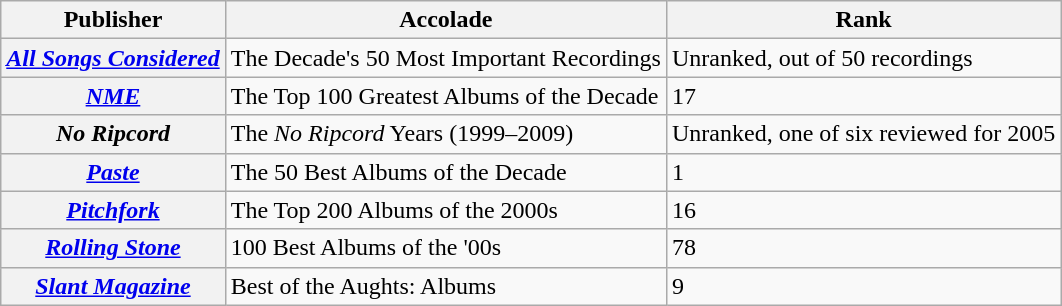<table class="wikitable plainrowheaders">
<tr>
<th scope="col">Publisher</th>
<th scope="col">Accolade</th>
<th scope="col">Rank</th>
</tr>
<tr>
<th scope="row"><em><a href='#'>All Songs Considered</a></em></th>
<td>The Decade's 50 Most Important Recordings</td>
<td>Unranked, out of 50 recordings</td>
</tr>
<tr>
<th scope="row"><em><a href='#'>NME</a></em></th>
<td>The Top 100 Greatest Albums of the Decade</td>
<td>17</td>
</tr>
<tr>
<th scope="row"><em>No Ripcord</em></th>
<td>The <em>No Ripcord</em> Years (1999–2009)</td>
<td>Unranked, one of six reviewed for 2005</td>
</tr>
<tr>
<th scope="row"><em><a href='#'>Paste</a></em></th>
<td>The 50 Best Albums of the Decade</td>
<td>1</td>
</tr>
<tr>
<th scope="row"><em><a href='#'>Pitchfork</a></em></th>
<td>The Top 200 Albums of the 2000s</td>
<td>16</td>
</tr>
<tr>
<th scope="row"><em><a href='#'>Rolling Stone</a></em></th>
<td>100 Best Albums of the '00s</td>
<td>78</td>
</tr>
<tr>
<th scope="row"><em><a href='#'>Slant Magazine</a></em></th>
<td>Best of the Aughts: Albums</td>
<td>9</td>
</tr>
</table>
